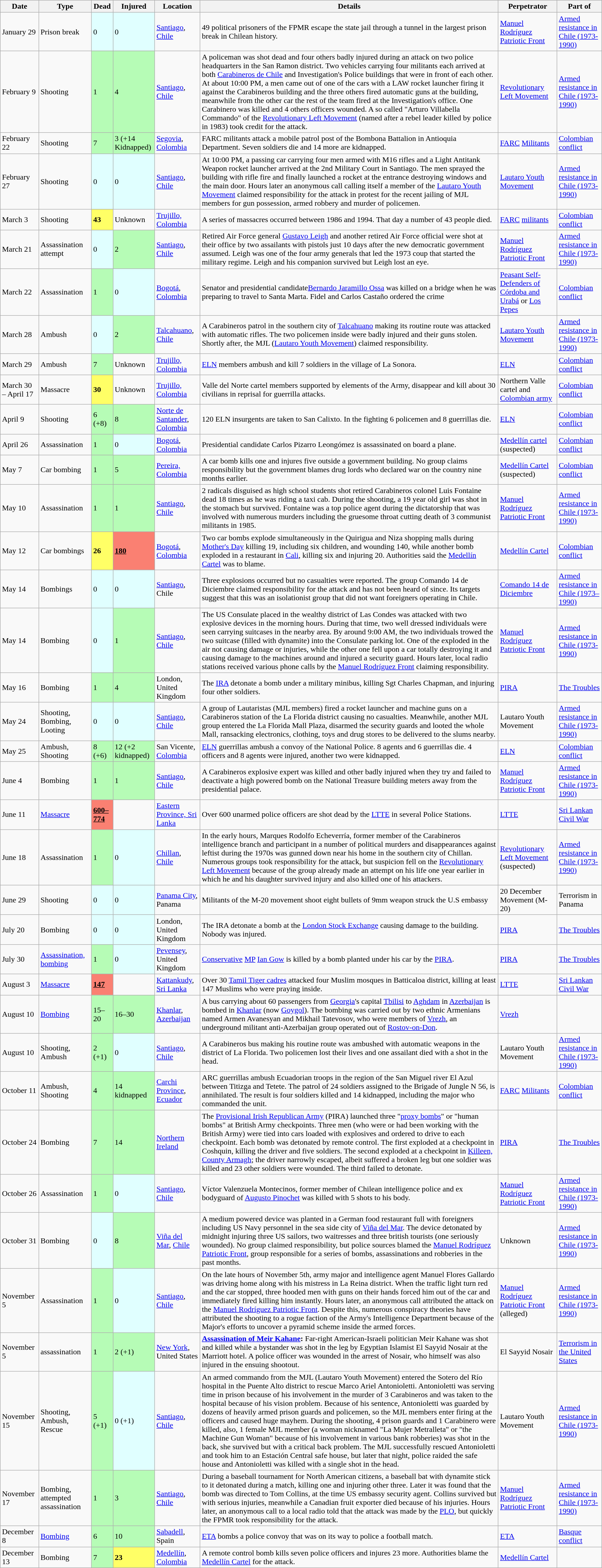<table class="wikitable sortable">
<tr>
<th>Date</th>
<th>Type</th>
<th data-sort-type="number">Dead</th>
<th data-sort-type="number">Injured</th>
<th>Location</th>
<th class="unsortable">Details</th>
<th>Perpetrator</th>
<th>Part of<br></th>
</tr>
<tr>
<td>January 29</td>
<td>Prison break</td>
<td style="background:#E0FFFF;text-align:left">0</td>
<td style="background:#E0FFFF;text-align:left">0</td>
<td><a href='#'>Santiago</a>, <a href='#'>Chile</a></td>
<td>49 political prisoners of the FPMR escape the state jail through a tunnel in the largest prison break in Chilean history.</td>
<td><a href='#'>Manuel Rodríguez Patriotic Front</a></td>
<td><a href='#'>Armed resistance in Chile (1973-1990)</a></td>
</tr>
<tr>
<td>February 9</td>
<td>Shooting</td>
<td style="background:#B6FCB6;text-align:left">1</td>
<td style="background:#B6FCB6;text-align:left">4</td>
<td><a href='#'>Santiago</a>, <a href='#'>Chile</a></td>
<td>A policeman was shot dead and four others badly injured during an attack on two police headquarters in the San Ramon district. Two vehicles carrying four militants each arrived at both <a href='#'>Carabineros de Chile</a> and Investigation's Police buildings that were in front of each other. At about 10:00 PM, a men came out of one of the cars with a LAW rocket launcher firing it against the Carabineros building and the three others fired automatic guns at the building, meanwhile from the other car the rest of the team fired at the Investigation's office. One Carabinero was killed and 4 others officers wounded. A so called "Arturo Villabella Commando" of the <a href='#'>Revolutionary Left Movement</a> (named after a rebel leader killed by police in 1983) took credit for the attack.</td>
<td><a href='#'>Revolutionary Left Movement</a></td>
<td><a href='#'>Armed resistance in Chile (1973-1990)</a></td>
</tr>
<tr>
<td>February 22</td>
<td>Shooting</td>
<td style="background:#B6FCB6;text-align:left">7</td>
<td style="background:#B6FCB6;text-align:left">3 (+14 Kidnapped)</td>
<td><a href='#'>Segovia</a>, <a href='#'>Colombia</a></td>
<td>FARC militants attack a mobile patrol post of the Bombona Battalion in Antioquia Department. Seven soldiers die and 14 more are kidnapped.</td>
<td><a href='#'>FARC</a> <a href='#'>Militants</a></td>
<td><a href='#'>Colombian conflict</a></td>
</tr>
<tr>
<td>February 27</td>
<td>Shooting</td>
<td style="background:#E0FFFF;text-align:left">0</td>
<td style="background:#E0FFFF;text-align:left">0</td>
<td><a href='#'>Santiago</a>, <a href='#'>Chile</a></td>
<td>At 10:00 PM, a passing car carrying four men armed with M16 rifles and a Light Antitank Weapon rocket launcher arrived at the 2nd Military Court in Santiago. The men sprayed the building with rifle fire and finally launched a rocket at the entrance destroying windows and the main door. Hours later an anonymous call calling itself a member of the <a href='#'>Lautaro Youth Movement</a> claimed responsibility for the attack in protest for the recent jailing of MJL members for gun possession, armed robbery and murder of policemen.</td>
<td><a href='#'>Lautaro Youth Movement</a></td>
<td><a href='#'>Armed resistance in Chile (1973-1990)</a></td>
</tr>
<tr>
<td>March 3</td>
<td>Shooting</td>
<td style="background:#FFFF66;text-align:left"><strong>43</strong></td>
<td>Unknown</td>
<td><a href='#'>Trujillo, Colombia</a></td>
<td>A series of massacres occurred between 1986 and 1994. That day a number of 43 people died.</td>
<td><a href='#'>FARC</a> <a href='#'>militants</a></td>
<td><a href='#'>Colombian conflict</a></td>
</tr>
<tr>
<td>March 21</td>
<td>Assassination attempt</td>
<td style="background:#E0FFFF;text-align:left">0</td>
<td style="background:#B6FCB6;text-align:left">2</td>
<td><a href='#'>Santiago</a>, <a href='#'>Chile</a></td>
<td>Retired Air Force general <a href='#'>Gustavo Leigh</a> and another retired Air Force official were shot at their office by two assailants with pistols just 10 days after the new democratic government assumed. Leigh was one of the four army generals that led the 1973 coup that started the military regime. Leigh and his companion survived but Leigh lost an eye.</td>
<td><a href='#'>Manuel Rodríguez Patriotic Front</a></td>
<td><a href='#'>Armed resistance in Chile (1973-1990)</a></td>
</tr>
<tr>
<td>March 22</td>
<td>Assassination</td>
<td style="background:#B6FCB6;text-align:left">1</td>
<td style="background:#E0FFFF;text-align:left">0</td>
<td><a href='#'>Bogotá</a>, <a href='#'>Colombia</a></td>
<td>Senator and presidential candidate<a href='#'>Bernardo Jaramillo Ossa</a> was killed on a bridge when he was preparing to travel to Santa Marta. Fidel and Carlos Castaño ordered the crime</td>
<td><a href='#'>Peasant Self-Defenders of Córdoba and Urabá</a> or <a href='#'>Los Pepes</a></td>
<td><a href='#'>Colombian conflict</a></td>
</tr>
<tr>
<td>March 28</td>
<td>Ambush</td>
<td style="background:#E0FFFF;text-align:left">0</td>
<td style="background:#B6FCB6;text-align:left">2</td>
<td><a href='#'>Talcahuano</a>, <a href='#'>Chile</a></td>
<td>A Carabineros patrol in the southern city of <a href='#'>Talcahuano</a> making its routine route was attacked with automatic rifles. The two policemen inside were badly injured and their guns stolen. Shortly after, the MJL (<a href='#'>Lautaro Youth Movement</a>) claimed responsibility.</td>
<td><a href='#'>Lautaro Youth Movement</a></td>
<td><a href='#'>Armed resistance in Chile (1973-1990)</a></td>
</tr>
<tr>
<td>March 29</td>
<td>Ambush</td>
<td style="background:#B6FCB6;text-align:left">7</td>
<td>Unknown</td>
<td><a href='#'>Trujillo, Colombia</a></td>
<td><a href='#'>ELN</a> members ambush and kill 7 soldiers in the village of La Sonora.</td>
<td><a href='#'>ELN</a></td>
<td><a href='#'>Colombian conflict</a></td>
</tr>
<tr>
<td>March 30 – April  17</td>
<td>Massacre</td>
<td style="background:#FFFF66;text-align:left"><strong>30</strong></td>
<td>Unknown</td>
<td><a href='#'>Trujillo, Colombia</a></td>
<td>Valle del Norte cartel members supported by elements of the Army, disappear and kill about 30 civilians in reprisal for guerrilla attacks.</td>
<td>Northern Valle cartel and <a href='#'>Colombian army</a></td>
<td><a href='#'>Colombian conflict</a></td>
</tr>
<tr>
<td>April 9</td>
<td>Shooting</td>
<td style="background:#B6FCB6;text-align:left">6 (+8)</td>
<td style="background:#B6FCB6;text-align:left">8</td>
<td><a href='#'>Norte de Santander</a>, <a href='#'>Colombia</a></td>
<td>120 ELN insurgents are taken to San Calixto. In the fighting 6 policemen and 8 guerrillas die.</td>
<td><a href='#'>ELN</a></td>
<td><a href='#'>Colombian conflict</a></td>
</tr>
<tr>
<td>April 26</td>
<td>Assassination</td>
<td style="background:#B6FCB6;text-align:left">1</td>
<td style="background:#E0FFFF;text-align:left">0</td>
<td><a href='#'>Bogotá</a>, <a href='#'>Colombia</a></td>
<td>Presidential candidate Carlos Pizarro Leongómez is assassinated on board a plane.</td>
<td><a href='#'>Medellín cartel</a> (suspected)</td>
<td><a href='#'>Colombian conflict</a></td>
</tr>
<tr>
<td>May 7</td>
<td>Car bombing</td>
<td style="background:#B6FCB6;text-align:left">1</td>
<td style="background:#B6FCB6;text-align:left">5</td>
<td><a href='#'>Pereira, Colombia</a></td>
<td>A car bomb kills one and injures five outside a government building. No group claims responsibility but the government blames drug lords who declared war on the country nine months earlier.</td>
<td><a href='#'>Medellín Cartel</a> (suspected)</td>
<td><a href='#'>Colombian conflict</a></td>
</tr>
<tr>
<td>May 10</td>
<td>Assassination</td>
<td style="background:#B6FCB6;text-align:left">1</td>
<td style="background:#B6FCB6;text-align:left">1</td>
<td><a href='#'>Santiago</a>, <a href='#'>Chile</a></td>
<td>2 radicals disguised as high school students shot retired Carabineros colonel Luis Fontaine dead 18 times as he was riding a taxi cab. During the shooting, a 19 year old girl was shot in the stomach but survived. Fontaine was a top police agent during the dictatorship that was involved with numerous murders including the gruesome throat cutting death of 3 communist militants in 1985.</td>
<td><a href='#'>Manuel Rodríguez Patriotic Front</a></td>
<td><a href='#'>Armed resistance in Chile (1973-1990)</a></td>
</tr>
<tr>
<td>May 12</td>
<td>Car bombings</td>
<td style="background:#FFFF66;text-align:left"><strong>26</strong></td>
<td style="background:#FA8072;text-align:left"><strong><u>180</u></strong></td>
<td><a href='#'>Bogotá</a>, <a href='#'>Colombia</a></td>
<td>Two car bombs explode simultaneously in the Quirigua and Niza shopping malls during <a href='#'>Mother's Day</a> killing 19, including six children, and wounding 140, while another bomb exploded in a restaurant in <a href='#'>Cali</a>, killing six and injuring 20. Authorities said the <a href='#'>Medellín Cartel</a> was to blame.</td>
<td><a href='#'>Medellín Cartel</a></td>
<td><a href='#'>Colombian conflict</a></td>
</tr>
<tr>
<td>May 14</td>
<td>Bombings</td>
<td style="background:#E0FFFF;text-align:left">0</td>
<td style="background:#E0FFFF;text-align:left">0</td>
<td><a href='#'>Santiago</a>, Chile</td>
<td>Three explosions occurred but no casualties were reported. The group Comando 14 de Diciembre claimed responsibility for the attack and has not been heard of since. Its targets suggest that this was an isolationist group that did not want foreigners operating in Chile.</td>
<td><a href='#'>Comando 14 de Diciembre</a></td>
<td><a href='#'>Armed resistance in Chile (1973–1990)</a></td>
</tr>
<tr>
<td>May 14</td>
<td>Bombing</td>
<td style="background:#E0FFFF;text-align:left">0</td>
<td style="background:#B6FCB6;text-align:left">1</td>
<td><a href='#'>Santiago</a>, <a href='#'>Chile</a></td>
<td>The US Consulate placed in the wealthy district of Las Condes was attacked with two explosive devices in the morning hours. During that time, two well dressed individuals were seen carrying suitcases in the nearby area. By around 9:00 AM, the two individuals trowed the two suitcase (filled with dynamite) into the Consulate parking lot. One of the exploded in the air not causing damage or injuries, while the other one fell upon a car totally destroying it and causing damage to the machines around and injured a security guard. Hours later, local radio stations received various phone calls by the <a href='#'>Manuel Rodríguez Front</a> claiming responsibility.</td>
<td><a href='#'>Manuel Rodríguez Patriotic Front</a></td>
<td><a href='#'>Armed resistance in Chile (1973-1990)</a></td>
</tr>
<tr>
<td>May 16</td>
<td>Bombing</td>
<td style="background:#B6FCB6;text-align:left">1</td>
<td style="background:#B6FCB6;text-align:left">4</td>
<td>London, United Kingdom</td>
<td>The <a href='#'>IRA</a> detonate a bomb under a military minibus, killing Sgt Charles Chapman, and injuring four other soldiers.</td>
<td><a href='#'>PIRA</a></td>
<td><a href='#'>The Troubles</a></td>
</tr>
<tr>
<td>May 24</td>
<td>Shooting, Bombing, Looting</td>
<td style="background:#E0FFFF;text-align:left">0</td>
<td style="background:#E0FFFF;text-align:left">0</td>
<td><a href='#'>Santiago</a>, <a href='#'>Chile</a></td>
<td>A group of Lautaristas (MJL members) fired a rocket launcher and machine guns on a Carabineros station of the La Florida district causing no casualties. Meanwhile, another MJL group entered the La Florida Mall Plaza, disarmed the security guards and looted the whole Mall, ransacking electronics, clothing, toys and drug stores to be delivered to the slums nearby.</td>
<td>Lautaro Youth Movement</td>
<td><a href='#'>Armed resistance in Chile (1973-1990)</a></td>
</tr>
<tr>
<td>May 25</td>
<td>Ambush, Shooting</td>
<td style="background:#B6FCB6;text-align:left">8 (+6)</td>
<td style="background:#B6FCB6;text-align:left">12 (+2 kidnapped)</td>
<td>San Vicente, <a href='#'>Colombia</a></td>
<td><a href='#'>ELN</a> guerrillas ambush a convoy of the National Police. 8 agents and 6 guerrillas die. 4 officers and 8 agents were injured, another two were kidnapped.</td>
<td><a href='#'>ELN</a></td>
<td><a href='#'>Colombian conflict</a></td>
</tr>
<tr>
<td>June 4</td>
<td>Bombing</td>
<td style="background:#B6FCB6;text-align:left">1</td>
<td style="background:#B6FCB6;text-align:left">1</td>
<td><a href='#'>Santiago</a>, <a href='#'>Chile</a></td>
<td>A Carabineros explosive expert was killed and other badly injured when they try and failed to deactivate a high powered bomb on the National Treasure building meters away from the presidential palace.</td>
<td><a href='#'>Manuel Rodríguez Patriotic Front</a></td>
<td><a href='#'>Armed resistance in Chile (1973-1990)</a></td>
</tr>
<tr>
<td>June 11</td>
<td><a href='#'>Massacre</a></td>
<td style="background:#FA8072;text-align:left"><strong><u>600–774</u></strong></td>
<td></td>
<td><a href='#'>Eastern Province, Sri Lanka</a></td>
<td>Over 600 unarmed police officers are shot dead by the <a href='#'>LTTE</a> in several Police Stations.</td>
<td><a href='#'>LTTE</a></td>
<td><a href='#'>Sri Lankan Civil War</a></td>
</tr>
<tr>
<td>June 18</td>
<td>Assassination</td>
<td style="background:#B6FCB6;text-align:left">1</td>
<td style="background:#E0FFFF;text-align:left">0</td>
<td><a href='#'>Chillan</a>, <a href='#'>Chile</a></td>
<td>In the early hours, Marques Rodolfo Echeverría, former member of the Carabineros intelligence branch and participant in a number of political murders and disappearances against leftist during the 1970s was gunned down near his home in the southern city of Chillan. Numerous groups took responsibility for the attack, but suspicion fell on the <a href='#'>Revolutionary Left Movement</a> because of the group already made an attempt on his life one year earlier in which he and his daughter survived injury and also killed one of his attackers.</td>
<td><a href='#'>Revolutionary Left Movement</a> (suspected)</td>
<td><a href='#'>Armed resistance in Chile (1973-1990)</a></td>
</tr>
<tr>
<td>June 29</td>
<td>Shooting</td>
<td style="background:#E0FFFF;text-align:left">0</td>
<td style="background:#E0FFFF;text-align:left">0</td>
<td><a href='#'>Panama City</a>, Panama</td>
<td>Militants of the M-20 movement shoot eight bullets of 9mm weapon struck the U.S embassy</td>
<td>20 December Movement (M-20)</td>
<td>Terrorism in Panama</td>
</tr>
<tr>
<td>July 20</td>
<td>Bombing</td>
<td style="background:#E0FFFF;text-align:left">0</td>
<td style="background:#E0FFFF;text-align:left">0</td>
<td>London, United Kingdom</td>
<td>The IRA detonate a bomb at the <a href='#'>London Stock Exchange</a> causing damage to the building. Nobody was injured.</td>
<td><a href='#'>PIRA</a></td>
<td><a href='#'>The Troubles</a></td>
</tr>
<tr>
<td>July 30</td>
<td><a href='#'>Assassination, bombing</a></td>
<td style="background:#B6FCB6;text-align:left">1</td>
<td style="background:#E0FFFF;text-align:left">0</td>
<td><a href='#'>Pevensey</a>, United Kingdom</td>
<td><a href='#'>Conservative</a> <a href='#'>MP</a> <a href='#'>Ian Gow</a> is killed by a bomb planted under his car by the <a href='#'>PIRA</a>.</td>
<td><a href='#'>PIRA</a></td>
<td><a href='#'>The Troubles</a></td>
</tr>
<tr>
<td>August 3</td>
<td><a href='#'>Massacre</a></td>
<td style="background:#FA8072;text-align:left"><strong><u>147</u></strong></td>
<td></td>
<td><a href='#'>Kattankudy</a>, <a href='#'>Sri Lanka</a></td>
<td>Over 30 <a href='#'>Tamil Tiger cadres</a> attacked four Muslim mosques in Batticaloa district, killing at least 147 Muslims who were praying inside.</td>
<td><a href='#'>LTTE</a></td>
<td><a href='#'>Sri Lankan Civil War</a></td>
</tr>
<tr>
<td>August 10</td>
<td><a href='#'>Bombing</a></td>
<td style="background:#B6FCB6;text-align:left">15–20</td>
<td style="background:#B6FCB6;text-align:left">16–30</td>
<td><a href='#'>Khanlar</a>, <a href='#'>Azerbaijan</a></td>
<td>A bus carrying about 60 passengers from <a href='#'>Georgia</a>'s capital <a href='#'>Tbilisi</a> to <a href='#'>Aghdam</a> in <a href='#'>Azerbaijan</a> is bombed in <a href='#'>Khanlar</a> (now <a href='#'>Goygol</a>). The bombing was carried out by two ethnic Armenians named Armen Avanesyan and Mikhail Tatevosov, who were members of <a href='#'>Vrezh</a>, an underground militant anti-Azerbaijan group operated out of <a href='#'>Rostov-on-Don</a>.</td>
<td><a href='#'>Vrezh</a></td>
</tr>
<tr>
<td>August 10</td>
<td>Shooting, Ambush</td>
<td style="background:#B6FCB6;text-align:left">2 (+1)</td>
<td style="background:#E0FFFF;text-align:left">0</td>
<td><a href='#'>Santiago</a>, <a href='#'>Chile</a></td>
<td>A Carabineros bus making his routine route was ambushed with automatic weapons in the district of La Florida. Two policemen lost their lives and one assailant died with a shot in the head.</td>
<td>Lautaro Youth Movement</td>
<td><a href='#'>Armed resistance in Chile (1973-1990)</a></td>
</tr>
<tr>
<td>October 11</td>
<td>Ambush, Shooting</td>
<td style="background:#B6FCB6;text-align:left">4</td>
<td style="background:#B6FCB6;text-align:left">14 kidnapped</td>
<td><a href='#'>Carchi Province</a>, <a href='#'>Ecuador</a></td>
<td>ARC guerrillas ambush Ecuadorian troops in the region of the San Miguel river El Azul between Titizga and Tetete. The patrol of 24 soldiers assigned to the Brigade of Jungle N 56, is annihilated. The result is four soldiers killed and 14 kidnapped, including the major who commanded the unit.</td>
<td><a href='#'>FARC</a> <a href='#'>Militants</a></td>
<td><a href='#'>Colombian conflict</a></td>
</tr>
<tr>
<td>October 24</td>
<td>Bombing</td>
<td style="background:#B6FCB6;text-align:left">7</td>
<td style="background:#B6FCB6;text-align:left">14</td>
<td><a href='#'>Northern Ireland</a></td>
<td>The <a href='#'>Provisional Irish Republican Army</a> (PIRA) launched three "<a href='#'>proxy bombs</a>" or "human bombs" at British Army checkpoints. Three men (who were or had been working with the British Army) were tied into cars loaded with explosives and ordered to drive to each checkpoint. Each bomb was detonated by remote control. The first exploded at a checkpoint in Coshquin, killing the driver and five soldiers. The second exploded at a checkpoint in <a href='#'>Killeen, County Armagh</a>; the driver narrowly escaped, albeit suffered a broken leg but one soldier was killed and 23 other soldiers were wounded. The third failed to detonate.</td>
<td><a href='#'>PIRA</a></td>
<td><a href='#'>The Troubles</a></td>
</tr>
<tr>
<td>October 26</td>
<td>Assassination</td>
<td style="background:#B6FCB6;text-align:left">1</td>
<td style="background:#E0FFFF;text-align:left">0</td>
<td><a href='#'>Santiago</a>, <a href='#'>Chile</a></td>
<td>Víctor Valenzuela Montecinos, former member of Chilean intelligence police and ex bodyguard of <a href='#'>Augusto Pinochet</a> was killed with 5 shots to his body.</td>
<td><a href='#'>Manuel Rodríguez Patriotic Front</a></td>
<td><a href='#'>Armed resistance in Chile (1973-1990)</a></td>
</tr>
<tr>
<td>October 31</td>
<td>Bombing</td>
<td style="background:#E0FFFF;text-align:left">0</td>
<td style="background:#B6FCB6;text-align:left">8</td>
<td><a href='#'>Viña del Mar</a>, <a href='#'>Chile</a></td>
<td>A medium powered device was planted in a German food restaurant full with foreigners including US Navy personnel in the sea side city of <a href='#'>Viña del Mar</a>. The device detonated by midnight injuring three US sailors, two waitresses and three british tourists (one seriously wounded). No group claimed responsibility, but police sources blamed the <a href='#'>Manuel Rodríguez Patriotic Front</a>, group responsible for a series of bombs, assassinations and robberies in the past months.</td>
<td>Unknown</td>
<td><a href='#'>Armed resistance in Chile (1973-1990)</a></td>
</tr>
<tr>
<td>November 5</td>
<td>Assassination</td>
<td style="background:#B6FCB6;text-align:left">1</td>
<td style="background:#E0FFFF;text-align:left">0</td>
<td><a href='#'>Santiago</a>, <a href='#'>Chile</a></td>
<td>On the late hours of November 5th, army major and intelligence agent Manuel Flores Gallardo was driving home along with his mistress in La Reina district. When the traffic light turn red and the car stopped, three hooded men with guns on their hands forced him out of the car and immediately fired killing him instantly. Hours later, an anonymous call attributed the attack on the <a href='#'>Manuel Rodríguez Patriotic Front</a>. Despite this, numerous conspiracy theories have attributed the shooting to a rogue faction of the Army's Intelligence Department because of the Major's efforts to uncover a pyramid scheme inside the armed forces.</td>
<td><a href='#'>Manuel Rodríguez Patriotic Front</a> (alleged)</td>
<td><a href='#'>Armed resistance in Chile (1973-1990)</a></td>
</tr>
<tr>
<td>November 5</td>
<td>assassination</td>
<td style="background:#B6FCB6;text-align:left">1</td>
<td style="background:#B6FCB6;text-align:left">2 (+1)</td>
<td><a href='#'>New York</a>, United States</td>
<td><strong><a href='#'>Assassination of Meir Kahane</a>:</strong> Far-right American-Israeli politician Meir Kahane was shot and killed while a bystander was shot in the leg by Egyptian Islamist El Sayyid Nosair at the Marriott hotel. A police officer was wounded in the arrest of Nosair, who himself was also injured in the ensuing shootout.</td>
<td>El Sayyid Nosair</td>
<td><a href='#'>Terrorism in the United States</a></td>
</tr>
<tr>
<td>November 15</td>
<td>Shooting, Ambush, Rescue</td>
<td style="background:#B6FCB6;text-align:left">5 (+1)</td>
<td style="background:#E0FFFF;text-align:left">0 (+1)</td>
<td><a href='#'>Santiago</a>, <a href='#'>Chile</a></td>
<td>An armed commando from the MJL (Lautaro Youth Movement) entered the Sotero del Río hospital in the Puente Alto district to rescue Marco Ariel Antonioletti. Antonioletti was serving time in prison because of his involvement in the murder of 3 Carabineros and was taken to the hospital because of his vision problem. Because of his sentence, Antonioletti was guarded by dozens of heavily armed prison guards and policemen, so the MJL members enter firing at the officers and caused huge mayhem. During the shooting, 4 prison guards and 1 Carabinero were killed, also, 1 female MJL member (a woman nicknamed "La Mujer Metralleta" or "the Machine Gun Woman" because of his involvement in various bank robberies) was shot in the back, she survived but with a critical back problem. The MJL successfully rescued Antonioletti and took him to an Estación Central safe house, but later that night, police raided the safe house and Antonioletti was killed with a single shot in the head.</td>
<td>Lautaro Youth Movement</td>
<td><a href='#'>Armed resistance in Chile (1973-1990)</a></td>
</tr>
<tr>
<td>November 17</td>
<td>Bombing, attempted assassination</td>
<td style="background:#B6FCB6;text-align:left">1</td>
<td style="background:#B6FCB6;text-align:left">3</td>
<td><a href='#'>Santiago</a>, <a href='#'>Chile</a></td>
<td>During a baseball tournament for North American citizens, a baseball bat with dynamite stick to it detonated during a match, killing one and injuring other three. Later it was found that the bomb was directed to Tom Collins, at the time US embassy security agent. Collins survived but with serious injuries, meanwhile a Canadian fruit exporter died because of his injuries. Hours later, an anonymous call to a local radio told that the attack was made by the <a href='#'>PLO</a>, but quickly the FPMR took responsibility for the attack.</td>
<td><a href='#'>Manuel Rodríguez Patriotic Front</a></td>
<td><a href='#'>Armed resistance in Chile (1973-1990)</a></td>
</tr>
<tr>
<td>December 8</td>
<td><a href='#'>Bombing</a></td>
<td style="background:#B6FCB6;text-align:left">6</td>
<td style="background:#B6FCB6;text-align:left">10</td>
<td><a href='#'>Sabadell</a>, Spain</td>
<td><a href='#'>ETA</a> bombs a police convoy that was on its way to police a football match.</td>
<td><a href='#'>ETA</a></td>
<td><a href='#'>Basque conflict</a></td>
</tr>
<tr>
<td>December 13</td>
<td>Bombing</td>
<td style="background:#B6FCB6;text-align:left">7</td>
<td style="background:#FFFF66;text-align:left"><strong>23</strong></td>
<td><a href='#'>Medellín</a>, <a href='#'>Colombia</a></td>
<td>A remote control bomb kills seven police officers and injures 23 more. Authorities blame the <a href='#'>Medellín Cartel</a> for the attack.</td>
<td><a href='#'>Medellín Cartel</a></td>
<td></td>
</tr>
</table>
